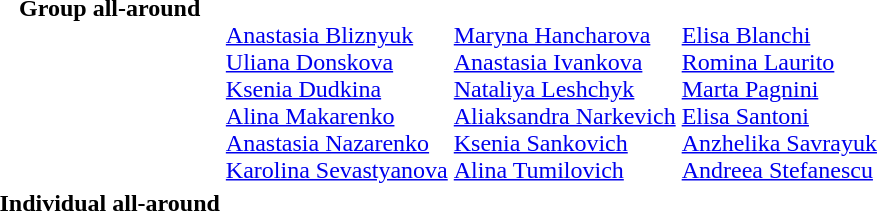<table>
<tr valign="top">
<th scope="row">Group all-around<br></th>
<td><br><a href='#'>Anastasia Bliznyuk</a><br><a href='#'>Uliana Donskova</a><br><a href='#'>Ksenia Dudkina</a><br><a href='#'>Alina Makarenko</a><br><a href='#'>Anastasia Nazarenko</a><br><a href='#'>Karolina Sevastyanova</a></td>
<td><br><a href='#'>Maryna Hancharova</a><br><a href='#'>Anastasia Ivankova</a><br><a href='#'>Nataliya Leshchyk</a><br><a href='#'>Aliaksandra Narkevich</a><br><a href='#'>Ksenia Sankovich</a><br><a href='#'>Alina Tumilovich</a></td>
<td><br><a href='#'>Elisa Blanchi</a><br><a href='#'>Romina Laurito</a><br><a href='#'>Marta Pagnini</a><br><a href='#'>Elisa Santoni</a><br><a href='#'>Anzhelika Savrayuk</a><br><a href='#'>Andreea Stefanescu</a></td>
</tr>
<tr>
<th scope="row">Individual all-around<br></th>
<td></td>
<td></td>
<td></td>
</tr>
</table>
